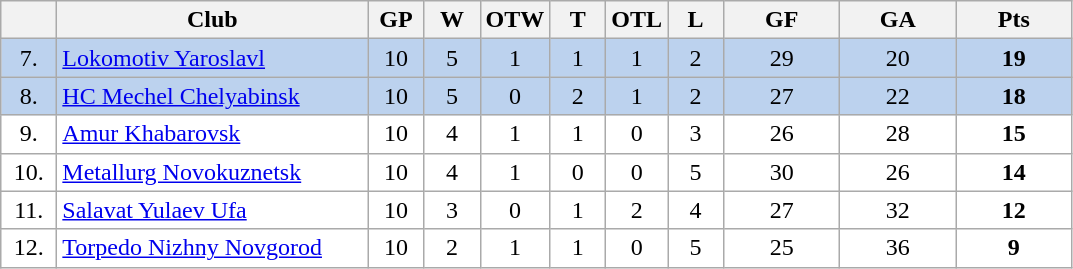<table class="wikitable">
<tr>
<th width="30"></th>
<th width="200">Club</th>
<th width="30">GP</th>
<th width="30">W</th>
<th width="30">OTW</th>
<th width="30">T</th>
<th width="30">OTL</th>
<th width="30">L</th>
<th width="70">GF</th>
<th width="70">GA</th>
<th width="70">Pts</th>
</tr>
<tr bgcolor="#BCD2EE" align="center">
<td>7.</td>
<td align="left"><a href='#'>Lokomotiv Yaroslavl</a></td>
<td>10</td>
<td>5</td>
<td>1</td>
<td>1</td>
<td>1</td>
<td>2</td>
<td>29</td>
<td>20</td>
<td><strong>19</strong></td>
</tr>
<tr bgcolor="#BCD2EE" align="center">
<td>8.</td>
<td align="left"><a href='#'>HC Mechel Chelyabinsk</a></td>
<td>10</td>
<td>5</td>
<td>0</td>
<td>2</td>
<td>1</td>
<td>2</td>
<td>27</td>
<td>22</td>
<td><strong>18</strong></td>
</tr>
<tr bgcolor="#FFFFFF" align="center">
<td>9.</td>
<td align="left"><a href='#'>Amur Khabarovsk</a></td>
<td>10</td>
<td>4</td>
<td>1</td>
<td>1</td>
<td>0</td>
<td>3</td>
<td>26</td>
<td>28</td>
<td><strong>15</strong></td>
</tr>
<tr bgcolor="#FFFFFF" align="center">
<td>10.</td>
<td align="left"><a href='#'>Metallurg Novokuznetsk</a></td>
<td>10</td>
<td>4</td>
<td>1</td>
<td>0</td>
<td>0</td>
<td>5</td>
<td>30</td>
<td>26</td>
<td><strong>14</strong></td>
</tr>
<tr bgcolor="#FFFFFF" align="center">
<td>11.</td>
<td align="left"><a href='#'>Salavat Yulaev Ufa</a></td>
<td>10</td>
<td>3</td>
<td>0</td>
<td>1</td>
<td>2</td>
<td>4</td>
<td>27</td>
<td>32</td>
<td><strong>12</strong></td>
</tr>
<tr bgcolor="#FFFFFF" align="center">
<td>12.</td>
<td align="left"><a href='#'>Torpedo Nizhny Novgorod</a></td>
<td>10</td>
<td>2</td>
<td>1</td>
<td>1</td>
<td>0</td>
<td>5</td>
<td>25</td>
<td>36</td>
<td><strong>9</strong></td>
</tr>
</table>
